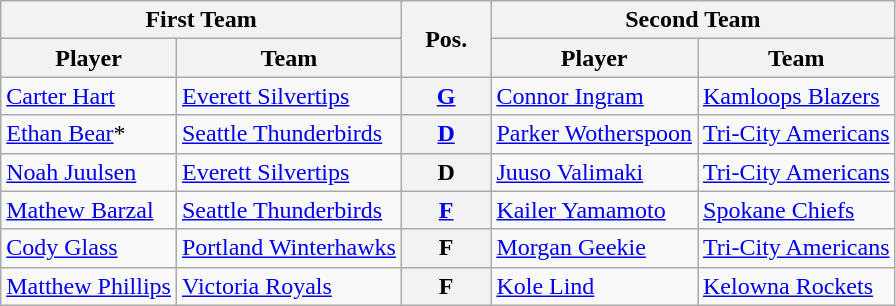<table class="wikitable">
<tr>
<th colspan="2">First Team</th>
<th style="width:10%;" rowspan="2">Pos.</th>
<th colspan="2">Second Team</th>
</tr>
<tr>
<th>Player</th>
<th>Team</th>
<th>Player</th>
<th>Team</th>
</tr>
<tr>
<td><a href='#'>Carter Hart</a></td>
<td><a href='#'>Everett Silvertips</a></td>
<th style="text-align:center;"><a href='#'>G</a></th>
<td><a href='#'>Connor Ingram</a></td>
<td><a href='#'>Kamloops Blazers</a></td>
</tr>
<tr>
<td><a href='#'>Ethan Bear</a>*</td>
<td><a href='#'>Seattle Thunderbirds</a></td>
<th style="text-align:center;"><a href='#'>D</a></th>
<td><a href='#'>Parker Wotherspoon</a></td>
<td><a href='#'>Tri-City Americans</a></td>
</tr>
<tr>
<td><a href='#'>Noah Juulsen</a></td>
<td><a href='#'>Everett Silvertips</a></td>
<th style="text-align:center;">D</th>
<td><a href='#'>Juuso Valimaki</a></td>
<td><a href='#'>Tri-City Americans</a></td>
</tr>
<tr>
<td><a href='#'>Mathew Barzal</a></td>
<td><a href='#'>Seattle Thunderbirds</a></td>
<th style="text-align:center;"><a href='#'>F</a></th>
<td><a href='#'>Kailer Yamamoto</a></td>
<td><a href='#'>Spokane Chiefs</a></td>
</tr>
<tr>
<td><a href='#'>Cody Glass</a></td>
<td><a href='#'>Portland Winterhawks</a></td>
<th style="text-align:center;">F</th>
<td><a href='#'>Morgan Geekie</a></td>
<td><a href='#'>Tri-City Americans</a></td>
</tr>
<tr>
<td><a href='#'>Matthew Phillips</a></td>
<td><a href='#'>Victoria Royals</a></td>
<th style="text-align:center;">F</th>
<td><a href='#'>Kole Lind</a></td>
<td><a href='#'>Kelowna Rockets</a></td>
</tr>
</table>
